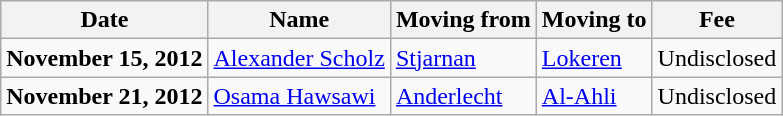<table class="wikitable sortable">
<tr>
<th>Date</th>
<th>Name</th>
<th>Moving from</th>
<th>Moving to</th>
<th>Fee</th>
</tr>
<tr>
<td><strong>November 15, 2012</strong></td>
<td> <a href='#'>Alexander Scholz</a></td>
<td> <a href='#'>Stjarnan</a></td>
<td> <a href='#'>Lokeren</a></td>
<td>Undisclosed </td>
</tr>
<tr>
<td><strong>November 21, 2012</strong></td>
<td> <a href='#'>Osama Hawsawi</a></td>
<td> <a href='#'>Anderlecht</a></td>
<td> <a href='#'>Al-Ahli</a></td>
<td>Undisclosed </td>
</tr>
</table>
